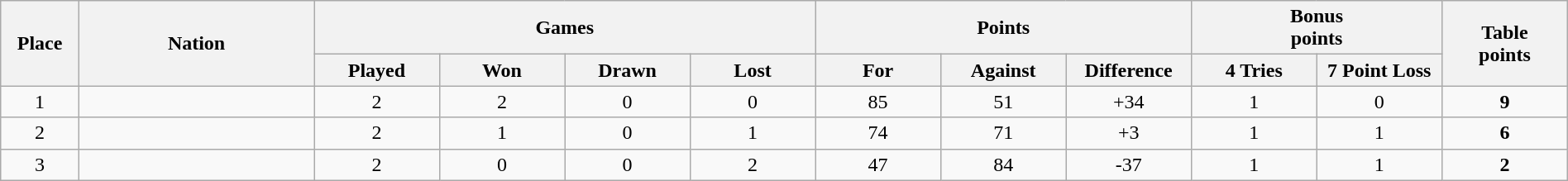<table class="wikitable" style="width:100%;">
<tr>
<th rowspan="2" style="width:5%;">Place</th>
<th rowspan="2" style="width:15%;">Nation</th>
<th colspan="4" style="width:32%;">Games</th>
<th colspan="3" style="width:18%;">Points</th>
<th colspan="2" style="width:16%;">Bonus<br>points</th>
<th rowspan="2" style="width:10%;">Table<br>points</th>
</tr>
<tr>
<th style="width:8%;">Played</th>
<th style="width:8%;">Won</th>
<th style="width:8%;">Drawn</th>
<th style="width:8%;">Lost</th>
<th style="width:8%;">For</th>
<th style="width:8%;">Against</th>
<th style="width:8%;">Difference</th>
<th style="width:8%;">4 Tries</th>
<th style="width:8%;">7 Point Loss</th>
</tr>
<tr align=center>
<td>1</td>
<td align=left></td>
<td>2</td>
<td>2</td>
<td>0</td>
<td>0</td>
<td>85</td>
<td>51</td>
<td>+34</td>
<td>1</td>
<td>0</td>
<td><strong>9</strong></td>
</tr>
<tr align=center>
<td>2</td>
<td align=left></td>
<td>2</td>
<td>1</td>
<td>0</td>
<td>1</td>
<td>74</td>
<td>71</td>
<td>+3</td>
<td>1</td>
<td>1</td>
<td><strong>6</strong></td>
</tr>
<tr align=center>
<td>3</td>
<td align=left></td>
<td>2</td>
<td>0</td>
<td>0</td>
<td>2</td>
<td>47</td>
<td>84</td>
<td>-37</td>
<td>1</td>
<td>1</td>
<td><strong>2</strong></td>
</tr>
</table>
